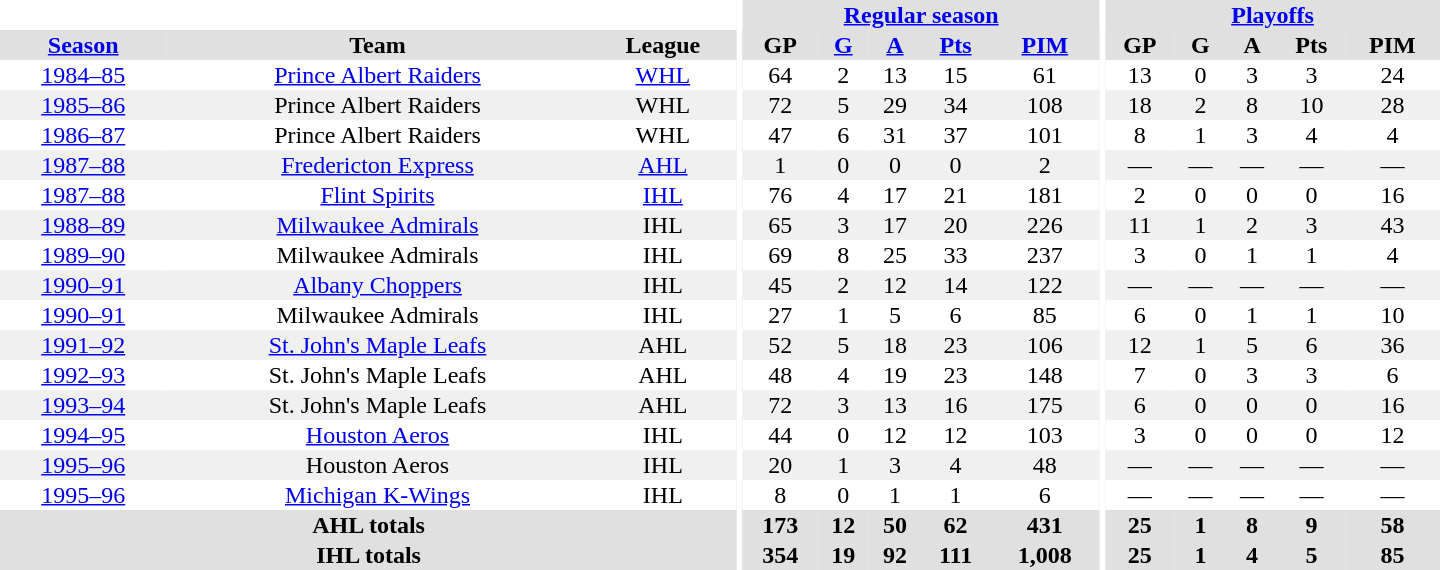<table border="0" cellpadding="1" cellspacing="0" style="text-align:center; width:60em">
<tr bgcolor="#e0e0e0">
<th colspan="3" bgcolor="#ffffff"></th>
<th rowspan="99" bgcolor="#ffffff"></th>
<th colspan="5"><a href='#'>Regular season</a></th>
<th rowspan="99" bgcolor="#ffffff"></th>
<th colspan="5"><a href='#'>Playoffs</a></th>
</tr>
<tr bgcolor="#e0e0e0">
<th><a href='#'>Season</a></th>
<th>Team</th>
<th>League</th>
<th>GP</th>
<th><a href='#'>G</a></th>
<th><a href='#'>A</a></th>
<th><a href='#'>Pts</a></th>
<th><a href='#'>PIM</a></th>
<th>GP</th>
<th>G</th>
<th>A</th>
<th>Pts</th>
<th>PIM</th>
</tr>
<tr>
<td><a href='#'>1984–85</a></td>
<td><a href='#'>Prince Albert Raiders</a></td>
<td><a href='#'>WHL</a></td>
<td>64</td>
<td>2</td>
<td>13</td>
<td>15</td>
<td>61</td>
<td>13</td>
<td>0</td>
<td>3</td>
<td>3</td>
<td>24</td>
</tr>
<tr bgcolor="#f0f0f0">
<td><a href='#'>1985–86</a></td>
<td>Prince Albert Raiders</td>
<td>WHL</td>
<td>72</td>
<td>5</td>
<td>29</td>
<td>34</td>
<td>108</td>
<td>18</td>
<td>2</td>
<td>8</td>
<td>10</td>
<td>28</td>
</tr>
<tr>
<td><a href='#'>1986–87</a></td>
<td>Prince Albert Raiders</td>
<td>WHL</td>
<td>47</td>
<td>6</td>
<td>31</td>
<td>37</td>
<td>101</td>
<td>8</td>
<td>1</td>
<td>3</td>
<td>4</td>
<td>4</td>
</tr>
<tr bgcolor="#f0f0f0">
<td><a href='#'>1987–88</a></td>
<td><a href='#'>Fredericton Express</a></td>
<td><a href='#'>AHL</a></td>
<td>1</td>
<td>0</td>
<td>0</td>
<td>0</td>
<td>2</td>
<td>—</td>
<td>—</td>
<td>—</td>
<td>—</td>
<td>—</td>
</tr>
<tr>
<td><a href='#'>1987–88</a></td>
<td><a href='#'>Flint Spirits</a></td>
<td><a href='#'>IHL</a></td>
<td>76</td>
<td>4</td>
<td>17</td>
<td>21</td>
<td>181</td>
<td>2</td>
<td>0</td>
<td>0</td>
<td>0</td>
<td>16</td>
</tr>
<tr bgcolor="#f0f0f0">
<td><a href='#'>1988–89</a></td>
<td><a href='#'>Milwaukee Admirals</a></td>
<td>IHL</td>
<td>65</td>
<td>3</td>
<td>17</td>
<td>20</td>
<td>226</td>
<td>11</td>
<td>1</td>
<td>2</td>
<td>3</td>
<td>43</td>
</tr>
<tr>
<td><a href='#'>1989–90</a></td>
<td>Milwaukee Admirals</td>
<td>IHL</td>
<td>69</td>
<td>8</td>
<td>25</td>
<td>33</td>
<td>237</td>
<td>3</td>
<td>0</td>
<td>1</td>
<td>1</td>
<td>4</td>
</tr>
<tr bgcolor="#f0f0f0">
<td><a href='#'>1990–91</a></td>
<td><a href='#'>Albany Choppers</a></td>
<td>IHL</td>
<td>45</td>
<td>2</td>
<td>12</td>
<td>14</td>
<td>122</td>
<td>—</td>
<td>—</td>
<td>—</td>
<td>—</td>
<td>—</td>
</tr>
<tr>
<td><a href='#'>1990–91</a></td>
<td>Milwaukee Admirals</td>
<td>IHL</td>
<td>27</td>
<td>1</td>
<td>5</td>
<td>6</td>
<td>85</td>
<td>6</td>
<td>0</td>
<td>1</td>
<td>1</td>
<td>10</td>
</tr>
<tr bgcolor="#f0f0f0">
<td><a href='#'>1991–92</a></td>
<td><a href='#'>St. John's Maple Leafs</a></td>
<td>AHL</td>
<td>52</td>
<td>5</td>
<td>18</td>
<td>23</td>
<td>106</td>
<td>12</td>
<td>1</td>
<td>5</td>
<td>6</td>
<td>36</td>
</tr>
<tr>
<td><a href='#'>1992–93</a></td>
<td>St. John's Maple Leafs</td>
<td>AHL</td>
<td>48</td>
<td>4</td>
<td>19</td>
<td>23</td>
<td>148</td>
<td>7</td>
<td>0</td>
<td>3</td>
<td>3</td>
<td>6</td>
</tr>
<tr bgcolor="#f0f0f0">
<td><a href='#'>1993–94</a></td>
<td>St. John's Maple Leafs</td>
<td>AHL</td>
<td>72</td>
<td>3</td>
<td>13</td>
<td>16</td>
<td>175</td>
<td>6</td>
<td>0</td>
<td>0</td>
<td>0</td>
<td>16</td>
</tr>
<tr>
<td><a href='#'>1994–95</a></td>
<td><a href='#'>Houston Aeros</a></td>
<td>IHL</td>
<td>44</td>
<td>0</td>
<td>12</td>
<td>12</td>
<td>103</td>
<td>3</td>
<td>0</td>
<td>0</td>
<td>0</td>
<td>12</td>
</tr>
<tr bgcolor="#f0f0f0">
<td><a href='#'>1995–96</a></td>
<td>Houston Aeros</td>
<td>IHL</td>
<td>20</td>
<td>1</td>
<td>3</td>
<td>4</td>
<td>48</td>
<td>—</td>
<td>—</td>
<td>—</td>
<td>—</td>
<td>—</td>
</tr>
<tr>
<td><a href='#'>1995–96</a></td>
<td><a href='#'>Michigan K-Wings</a></td>
<td>IHL</td>
<td>8</td>
<td>0</td>
<td>1</td>
<td>1</td>
<td>6</td>
<td>—</td>
<td>—</td>
<td>—</td>
<td>—</td>
<td>—</td>
</tr>
<tr>
</tr>
<tr ALIGN="center" bgcolor="#e0e0e0">
<th colspan="3">AHL totals</th>
<th ALIGN="center">173</th>
<th ALIGN="center">12</th>
<th ALIGN="center">50</th>
<th ALIGN="center">62</th>
<th ALIGN="center">431</th>
<th ALIGN="center">25</th>
<th ALIGN="center">1</th>
<th ALIGN="center">8</th>
<th ALIGN="center">9</th>
<th ALIGN="center">58</th>
</tr>
<tr>
</tr>
<tr ALIGN="center" bgcolor="#e0e0e0">
<th colspan="3">IHL totals</th>
<th ALIGN="center">354</th>
<th ALIGN="center">19</th>
<th ALIGN="center">92</th>
<th ALIGN="center">111</th>
<th ALIGN="center">1,008</th>
<th ALIGN="center">25</th>
<th ALIGN="center">1</th>
<th ALIGN="center">4</th>
<th ALIGN="center">5</th>
<th ALIGN="center">85</th>
</tr>
</table>
